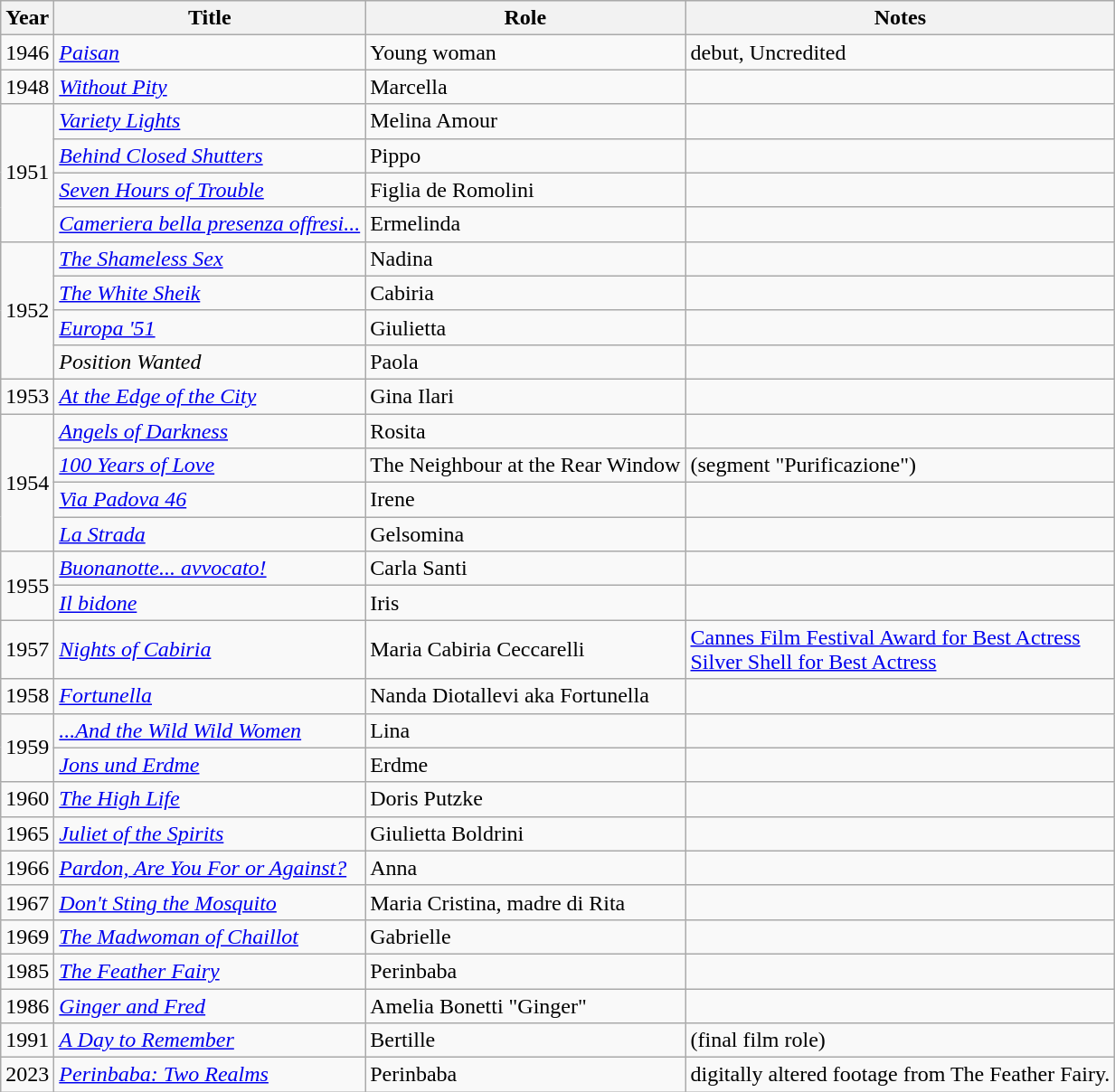<table class="wikitable sortable">
<tr>
<th>Year</th>
<th>Title</th>
<th>Role</th>
<th>Notes</th>
</tr>
<tr>
<td>1946</td>
<td><em><a href='#'>Paisan</a></em></td>
<td>Young woman</td>
<td>debut, Uncredited</td>
</tr>
<tr>
<td>1948</td>
<td><em><a href='#'>Without Pity</a></em></td>
<td>Marcella</td>
<td></td>
</tr>
<tr>
<td rowspan=4>1951</td>
<td><em><a href='#'>Variety Lights</a></em></td>
<td>Melina Amour</td>
<td></td>
</tr>
<tr>
<td><em><a href='#'>Behind Closed Shutters</a></em></td>
<td>Pippo</td>
<td></td>
</tr>
<tr>
<td><em><a href='#'>Seven Hours of Trouble</a></em></td>
<td>Figlia de Romolini</td>
<td></td>
</tr>
<tr>
<td><em><a href='#'>Cameriera bella presenza offresi...</a></em></td>
<td>Ermelinda</td>
<td></td>
</tr>
<tr>
<td rowspan=4>1952</td>
<td><em><a href='#'>The Shameless Sex</a></em></td>
<td>Nadina</td>
<td></td>
</tr>
<tr>
<td><em><a href='#'>The White Sheik</a></em></td>
<td>Cabiria</td>
<td></td>
</tr>
<tr>
<td><em><a href='#'>Europa '51</a></em></td>
<td>Giulietta</td>
<td></td>
</tr>
<tr>
<td><em>Position Wanted</em></td>
<td>Paola</td>
<td></td>
</tr>
<tr>
<td>1953</td>
<td><em><a href='#'>At the Edge of the City</a></em></td>
<td>Gina Ilari</td>
<td></td>
</tr>
<tr>
<td rowspan=4>1954</td>
<td><em><a href='#'>Angels of Darkness</a></em></td>
<td>Rosita</td>
<td></td>
</tr>
<tr>
<td><em><a href='#'>100 Years of Love</a></em></td>
<td>The Neighbour at the Rear Window</td>
<td>(segment "Purificazione")</td>
</tr>
<tr>
<td><em><a href='#'>Via Padova 46</a></em></td>
<td>Irene</td>
<td></td>
</tr>
<tr>
<td><em><a href='#'>La Strada</a></em></td>
<td>Gelsomina</td>
<td></td>
</tr>
<tr>
<td rowspan=2>1955</td>
<td><em><a href='#'>Buonanotte... avvocato!</a></em></td>
<td>Carla Santi</td>
<td></td>
</tr>
<tr>
<td><em><a href='#'>Il bidone</a></em></td>
<td>Iris</td>
<td></td>
</tr>
<tr>
<td>1957</td>
<td><em><a href='#'>Nights of Cabiria</a></em></td>
<td>Maria Cabiria Ceccarelli</td>
<td><a href='#'>Cannes Film Festival Award for Best Actress</a> <br> <a href='#'>Silver Shell for Best Actress</a></td>
</tr>
<tr>
<td>1958</td>
<td><em><a href='#'>Fortunella</a></em></td>
<td>Nanda Diotallevi aka Fortunella</td>
<td></td>
</tr>
<tr>
<td rowspan=2>1959</td>
<td><em><a href='#'>...And the Wild Wild Women</a></em></td>
<td>Lina</td>
<td></td>
</tr>
<tr>
<td><em><a href='#'>Jons und Erdme</a></em></td>
<td>Erdme</td>
<td></td>
</tr>
<tr>
<td>1960</td>
<td><em><a href='#'>The High Life</a></em></td>
<td>Doris Putzke</td>
<td></td>
</tr>
<tr>
<td>1965</td>
<td><em><a href='#'>Juliet of the Spirits</a></em></td>
<td>Giulietta Boldrini</td>
<td></td>
</tr>
<tr>
<td>1966</td>
<td><em><a href='#'>Pardon, Are You For or Against?</a></em></td>
<td>Anna</td>
<td></td>
</tr>
<tr>
<td>1967</td>
<td><em><a href='#'>Don't Sting the Mosquito</a></em></td>
<td>Maria Cristina, madre di Rita</td>
<td></td>
</tr>
<tr>
<td>1969</td>
<td><em><a href='#'>The Madwoman of Chaillot</a></em></td>
<td>Gabrielle</td>
<td></td>
</tr>
<tr>
<td>1985</td>
<td><em><a href='#'>The Feather Fairy</a></em></td>
<td>Perinbaba</td>
<td></td>
</tr>
<tr>
<td>1986</td>
<td><em><a href='#'>Ginger and Fred</a></em></td>
<td>Amelia Bonetti "Ginger"</td>
<td></td>
</tr>
<tr>
<td>1991</td>
<td><em><a href='#'>A Day to Remember</a></em></td>
<td>Bertille</td>
<td>(final film role)</td>
</tr>
<tr>
<td>2023</td>
<td><em><a href='#'>Perinbaba: Two Realms</a></em></td>
<td>Perinbaba</td>
<td>digitally altered footage from The Feather Fairy.</td>
</tr>
</table>
